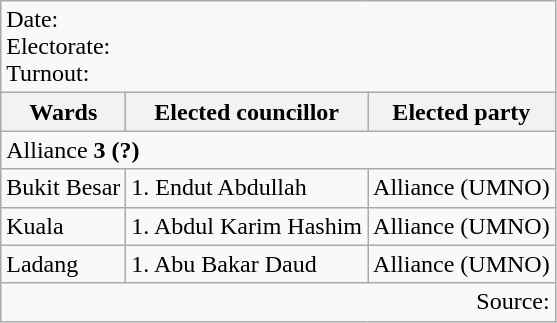<table class=wikitable>
<tr>
<td colspan=3>Date: <br>Electorate: <br>Turnout:</td>
</tr>
<tr>
<th>Wards</th>
<th>Elected councillor</th>
<th>Elected party</th>
</tr>
<tr>
<td colspan=3>Alliance <strong>3 (?)</strong> </td>
</tr>
<tr>
<td>Bukit Besar</td>
<td>1. Endut Abdullah</td>
<td>Alliance (UMNO)</td>
</tr>
<tr>
<td>Kuala</td>
<td>1. Abdul Karim Hashim</td>
<td>Alliance (UMNO)</td>
</tr>
<tr>
<td>Ladang</td>
<td>1. Abu Bakar Daud</td>
<td>Alliance (UMNO)</td>
</tr>
<tr>
<td colspan="3" style="text-align:right;">Source: </td>
</tr>
</table>
